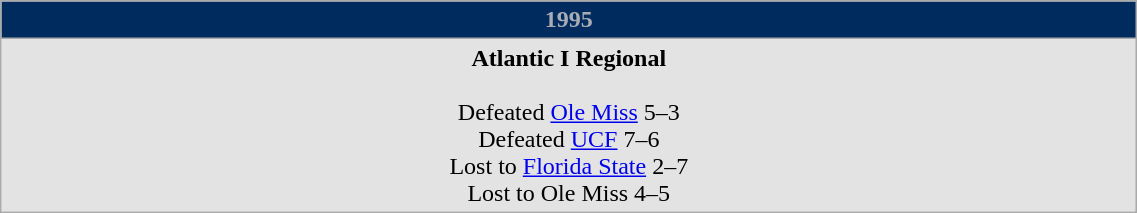<table Class="wikitable" width="60%">
<tr>
<th style="background:#002B5F; color:#A8ADB4;">1995</th>
</tr>
<tr style="background: #e3e3e3;">
<td align="center"><strong>Atlantic I Regional</strong><br><br>Defeated <a href='#'>Ole Miss</a> 5–3<br> Defeated <a href='#'>UCF</a> 7–6<br>Lost to <a href='#'>Florida State</a> 2–7<br>Lost to Ole Miss 4–5</td>
</tr>
</table>
